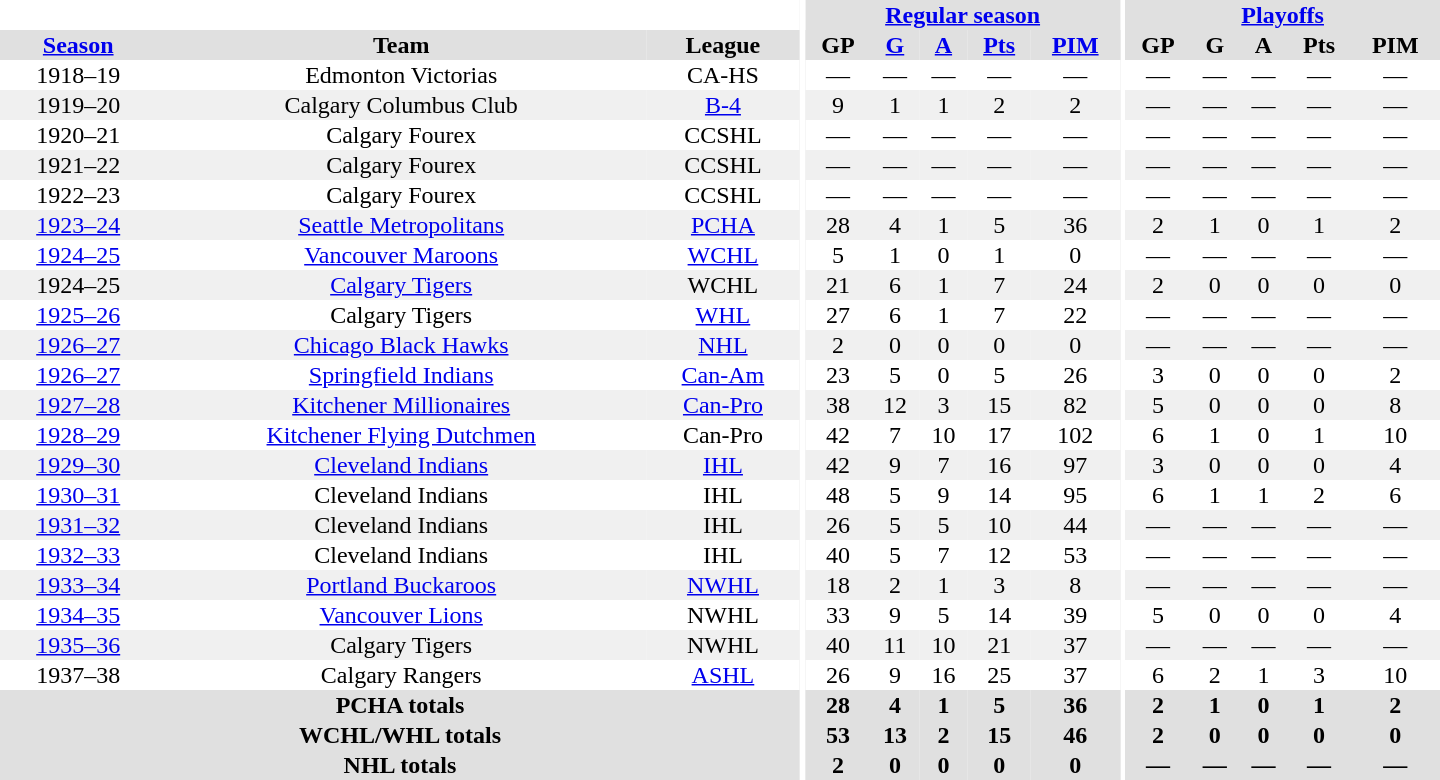<table border="0" cellpadding="1" cellspacing="0" style="text-align:center; width:60em">
<tr bgcolor="#e0e0e0">
<th colspan="3" bgcolor="#ffffff"></th>
<th rowspan="100" bgcolor="#ffffff"></th>
<th colspan="5"><a href='#'>Regular season</a></th>
<th rowspan="100" bgcolor="#ffffff"></th>
<th colspan="5"><a href='#'>Playoffs</a></th>
</tr>
<tr bgcolor="#e0e0e0">
<th><a href='#'>Season</a></th>
<th>Team</th>
<th>League</th>
<th>GP</th>
<th><a href='#'>G</a></th>
<th><a href='#'>A</a></th>
<th><a href='#'>Pts</a></th>
<th><a href='#'>PIM</a></th>
<th>GP</th>
<th>G</th>
<th>A</th>
<th>Pts</th>
<th>PIM</th>
</tr>
<tr>
<td>1918–19</td>
<td>Edmonton Victorias</td>
<td>CA-HS</td>
<td>—</td>
<td>—</td>
<td>—</td>
<td>—</td>
<td>—</td>
<td>—</td>
<td>—</td>
<td>—</td>
<td>—</td>
<td>—</td>
</tr>
<tr bgcolor="#f0f0f0">
<td>1919–20</td>
<td>Calgary Columbus Club</td>
<td><a href='#'>B-4</a></td>
<td>9</td>
<td>1</td>
<td>1</td>
<td>2</td>
<td>2</td>
<td>—</td>
<td>—</td>
<td>—</td>
<td>—</td>
<td>—</td>
</tr>
<tr>
<td>1920–21</td>
<td>Calgary Fourex</td>
<td>CCSHL</td>
<td>—</td>
<td>—</td>
<td>—</td>
<td>—</td>
<td>—</td>
<td>—</td>
<td>—</td>
<td>—</td>
<td>—</td>
<td>—</td>
</tr>
<tr bgcolor="#f0f0f0">
<td>1921–22</td>
<td>Calgary Fourex</td>
<td>CCSHL</td>
<td>—</td>
<td>—</td>
<td>—</td>
<td>—</td>
<td>—</td>
<td>—</td>
<td>—</td>
<td>—</td>
<td>—</td>
<td>—</td>
</tr>
<tr>
<td>1922–23</td>
<td>Calgary Fourex</td>
<td>CCSHL</td>
<td>—</td>
<td>—</td>
<td>—</td>
<td>—</td>
<td>—</td>
<td>—</td>
<td>—</td>
<td>—</td>
<td>—</td>
<td>—</td>
</tr>
<tr bgcolor="#f0f0f0">
<td><a href='#'>1923–24</a></td>
<td><a href='#'>Seattle Metropolitans</a></td>
<td><a href='#'>PCHA</a></td>
<td>28</td>
<td>4</td>
<td>1</td>
<td>5</td>
<td>36</td>
<td>2</td>
<td>1</td>
<td>0</td>
<td>1</td>
<td>2</td>
</tr>
<tr>
<td><a href='#'>1924–25</a></td>
<td><a href='#'>Vancouver Maroons</a></td>
<td><a href='#'>WCHL</a></td>
<td>5</td>
<td>1</td>
<td>0</td>
<td>1</td>
<td>0</td>
<td>—</td>
<td>—</td>
<td>—</td>
<td>—</td>
<td>—</td>
</tr>
<tr bgcolor="#f0f0f0">
<td>1924–25</td>
<td><a href='#'>Calgary Tigers</a></td>
<td>WCHL</td>
<td>21</td>
<td>6</td>
<td>1</td>
<td>7</td>
<td>24</td>
<td>2</td>
<td>0</td>
<td>0</td>
<td>0</td>
<td>0</td>
</tr>
<tr>
<td><a href='#'>1925–26</a></td>
<td>Calgary Tigers</td>
<td><a href='#'>WHL</a></td>
<td>27</td>
<td>6</td>
<td>1</td>
<td>7</td>
<td>22</td>
<td>—</td>
<td>—</td>
<td>—</td>
<td>—</td>
<td>—</td>
</tr>
<tr bgcolor="#f0f0f0">
<td><a href='#'>1926–27</a></td>
<td><a href='#'>Chicago Black Hawks</a></td>
<td><a href='#'>NHL</a></td>
<td>2</td>
<td>0</td>
<td>0</td>
<td>0</td>
<td>0</td>
<td>—</td>
<td>—</td>
<td>—</td>
<td>—</td>
<td>—</td>
</tr>
<tr>
<td><a href='#'>1926–27</a></td>
<td><a href='#'>Springfield Indians</a></td>
<td><a href='#'>Can-Am</a></td>
<td>23</td>
<td>5</td>
<td>0</td>
<td>5</td>
<td>26</td>
<td>3</td>
<td>0</td>
<td>0</td>
<td>0</td>
<td>2</td>
</tr>
<tr bgcolor="#f0f0f0">
<td><a href='#'>1927–28</a></td>
<td><a href='#'>Kitchener Millionaires</a></td>
<td><a href='#'>Can-Pro</a></td>
<td>38</td>
<td>12</td>
<td>3</td>
<td>15</td>
<td>82</td>
<td>5</td>
<td>0</td>
<td>0</td>
<td>0</td>
<td>8</td>
</tr>
<tr>
<td><a href='#'>1928–29</a></td>
<td><a href='#'>Kitchener Flying Dutchmen</a></td>
<td>Can-Pro</td>
<td>42</td>
<td>7</td>
<td>10</td>
<td>17</td>
<td>102</td>
<td>6</td>
<td>1</td>
<td>0</td>
<td>1</td>
<td>10</td>
</tr>
<tr bgcolor="#f0f0f0">
<td><a href='#'>1929–30</a></td>
<td><a href='#'>Cleveland Indians</a></td>
<td><a href='#'>IHL</a></td>
<td>42</td>
<td>9</td>
<td>7</td>
<td>16</td>
<td>97</td>
<td>3</td>
<td>0</td>
<td>0</td>
<td>0</td>
<td>4</td>
</tr>
<tr>
<td><a href='#'>1930–31</a></td>
<td>Cleveland Indians</td>
<td>IHL</td>
<td>48</td>
<td>5</td>
<td>9</td>
<td>14</td>
<td>95</td>
<td>6</td>
<td>1</td>
<td>1</td>
<td>2</td>
<td>6</td>
</tr>
<tr bgcolor="#f0f0f0">
<td><a href='#'>1931–32</a></td>
<td>Cleveland Indians</td>
<td>IHL</td>
<td>26</td>
<td>5</td>
<td>5</td>
<td>10</td>
<td>44</td>
<td>—</td>
<td>—</td>
<td>—</td>
<td>—</td>
<td>—</td>
</tr>
<tr>
<td><a href='#'>1932–33</a></td>
<td>Cleveland Indians</td>
<td>IHL</td>
<td>40</td>
<td>5</td>
<td>7</td>
<td>12</td>
<td>53</td>
<td>—</td>
<td>—</td>
<td>—</td>
<td>—</td>
<td>—</td>
</tr>
<tr bgcolor="#f0f0f0">
<td><a href='#'>1933–34</a></td>
<td><a href='#'>Portland Buckaroos</a></td>
<td><a href='#'>NWHL</a></td>
<td>18</td>
<td>2</td>
<td>1</td>
<td>3</td>
<td>8</td>
<td>—</td>
<td>—</td>
<td>—</td>
<td>—</td>
<td>—</td>
</tr>
<tr>
<td><a href='#'>1934–35</a></td>
<td><a href='#'>Vancouver Lions</a></td>
<td>NWHL</td>
<td>33</td>
<td>9</td>
<td>5</td>
<td>14</td>
<td>39</td>
<td>5</td>
<td>0</td>
<td>0</td>
<td>0</td>
<td>4</td>
</tr>
<tr bgcolor="#f0f0f0">
<td><a href='#'>1935–36</a></td>
<td>Calgary Tigers</td>
<td>NWHL</td>
<td>40</td>
<td>11</td>
<td>10</td>
<td>21</td>
<td>37</td>
<td>—</td>
<td>—</td>
<td>—</td>
<td>—</td>
<td>—</td>
</tr>
<tr>
<td>1937–38</td>
<td>Calgary Rangers</td>
<td><a href='#'>ASHL</a></td>
<td>26</td>
<td>9</td>
<td>16</td>
<td>25</td>
<td>37</td>
<td>6</td>
<td>2</td>
<td>1</td>
<td>3</td>
<td>10</td>
</tr>
<tr bgcolor="#e0e0e0">
<th colspan="3">PCHA totals</th>
<th>28</th>
<th>4</th>
<th>1</th>
<th>5</th>
<th>36</th>
<th>2</th>
<th>1</th>
<th>0</th>
<th>1</th>
<th>2</th>
</tr>
<tr bgcolor="#e0e0e0">
<th colspan="3">WCHL/WHL totals</th>
<th>53</th>
<th>13</th>
<th>2</th>
<th>15</th>
<th>46</th>
<th>2</th>
<th>0</th>
<th>0</th>
<th>0</th>
<th>0</th>
</tr>
<tr bgcolor="#e0e0e0">
<th colspan="3">NHL totals</th>
<th>2</th>
<th>0</th>
<th>0</th>
<th>0</th>
<th>0</th>
<th>—</th>
<th>—</th>
<th>—</th>
<th>—</th>
<th>—</th>
</tr>
</table>
